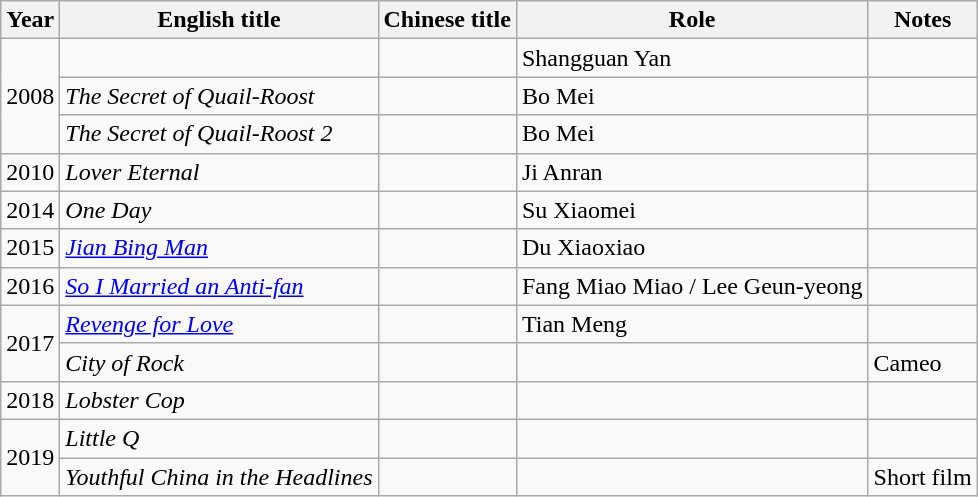<table class="wikitable">
<tr>
<th>Year</th>
<th>English title</th>
<th>Chinese title</th>
<th>Role</th>
<th>Notes</th>
</tr>
<tr>
<td rowspan="3">2008</td>
<td></td>
<td></td>
<td>Shangguan Yan</td>
<td></td>
</tr>
<tr>
<td><em>The Secret of Quail-Roost</em></td>
<td></td>
<td>Bo Mei</td>
<td></td>
</tr>
<tr>
<td><em>The Secret of Quail-Roost 2</em></td>
<td></td>
<td>Bo Mei</td>
<td></td>
</tr>
<tr>
<td>2010</td>
<td><em>Lover Eternal</em></td>
<td></td>
<td>Ji Anran</td>
<td></td>
</tr>
<tr>
<td>2014</td>
<td><em>One Day</em></td>
<td></td>
<td>Su Xiaomei</td>
<td></td>
</tr>
<tr>
<td rowspan="1">2015</td>
<td><em><a href='#'>Jian Bing Man</a></em></td>
<td></td>
<td>Du Xiaoxiao</td>
<td></td>
</tr>
<tr>
<td>2016</td>
<td><a href='#'><em>So I Married an Anti-fan</em></a></td>
<td></td>
<td>Fang Miao Miao / Lee Geun-yeong</td>
<td></td>
</tr>
<tr>
<td rowspan="2">2017</td>
<td><em><a href='#'>Revenge for Love</a></em></td>
<td></td>
<td>Tian Meng</td>
<td></td>
</tr>
<tr>
<td><em>City of Rock</em></td>
<td></td>
<td></td>
<td>Cameo</td>
</tr>
<tr>
<td>2018</td>
<td><em>Lobster Cop</em></td>
<td></td>
<td></td>
<td></td>
</tr>
<tr>
<td rowspan=2>2019</td>
<td><em>Little Q</em></td>
<td></td>
<td></td>
<td></td>
</tr>
<tr>
<td><em>Youthful China in the Headlines</em></td>
<td></td>
<td></td>
<td>Short film</td>
</tr>
</table>
